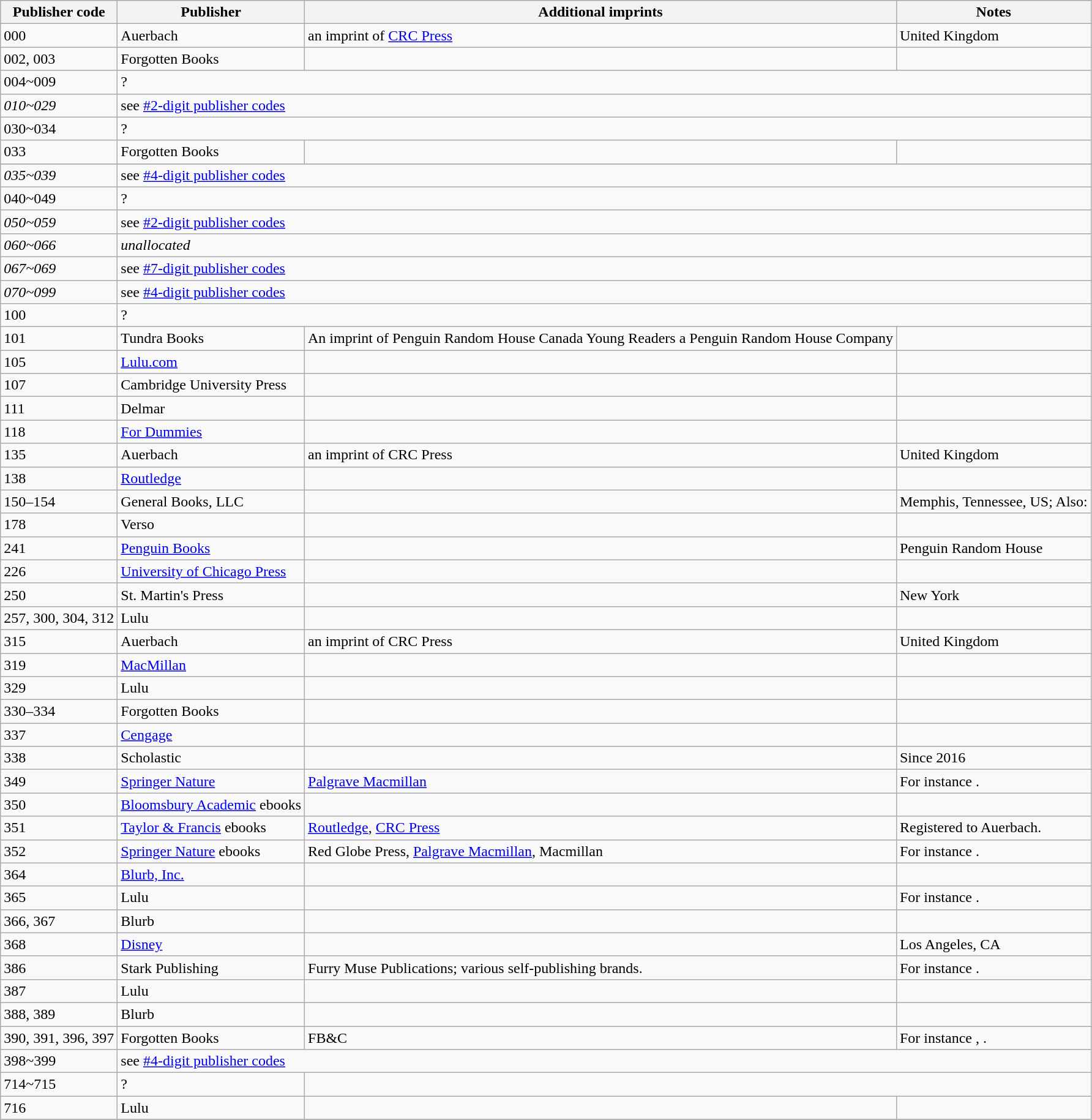<table class="wikitable">
<tr>
<th>Publisher code</th>
<th>Publisher</th>
<th>Additional imprints</th>
<th>Notes</th>
</tr>
<tr>
<td>000</td>
<td>Auerbach</td>
<td>an imprint of <a href='#'>CRC Press</a></td>
<td>United Kingdom</td>
</tr>
<tr>
<td>002, 003</td>
<td>Forgotten Books</td>
<td></td>
<td></td>
</tr>
<tr>
<td>004~009</td>
<td colspan=3>?</td>
</tr>
<tr>
<td><em>010~029</em></td>
<td colspan=3>see <a href='#'>#2-digit publisher codes</a></td>
</tr>
<tr>
<td>030~034</td>
<td colspan=3>?</td>
</tr>
<tr>
<td>033</td>
<td>Forgotten Books</td>
<td></td>
<td></td>
</tr>
<tr>
</tr>
<tr>
<td><em>035~039</em></td>
<td colspan=3>see <a href='#'>#4-digit publisher codes</a></td>
</tr>
<tr>
<td>040~049</td>
<td colspan=3>?</td>
</tr>
<tr>
<td><em>050~059</em></td>
<td colspan=3>see <a href='#'>#2-digit publisher codes</a></td>
</tr>
<tr>
<td><em>060~066</em></td>
<td colspan=3><em>unallocated</em></td>
</tr>
<tr>
<td><em>067~069 </em></td>
<td colspan=3>see <a href='#'>#7-digit publisher codes</a></td>
</tr>
<tr>
<td><em>070~099</em></td>
<td colspan=3>see <a href='#'>#4-digit publisher codes</a></td>
</tr>
<tr>
<td>100</td>
<td colspan=3>?</td>
</tr>
<tr>
<td>101 </td>
<td>Tundra Books</td>
<td>An imprint of Penguin Random House Canada Young Readers a Penguin Random House Company</td>
<td></td>
</tr>
<tr>
<td>105</td>
<td><a href='#'>Lulu.com</a></td>
<td></td>
<td></td>
</tr>
<tr>
<td>107</td>
<td>Cambridge University Press</td>
<td></td>
<td></td>
</tr>
<tr>
<td>111</td>
<td>Delmar</td>
<td></td>
<td></td>
</tr>
<tr>
<td>118</td>
<td><a href='#'>For Dummies</a></td>
<td></td>
</tr>
<tr>
<td>135</td>
<td>Auerbach</td>
<td>an imprint of CRC Press</td>
<td>United Kingdom</td>
</tr>
<tr>
<td>138</td>
<td><a href='#'>Routledge</a></td>
<td></td>
<td></td>
</tr>
<tr>
<td>150–154</td>
<td>General Books, LLC</td>
<td></td>
<td>Memphis, Tennessee, US; Also: </td>
</tr>
<tr>
<td>178</td>
<td>Verso</td>
<td></td>
<td></td>
</tr>
<tr>
<td>241</td>
<td><a href='#'>Penguin Books</a></td>
<td></td>
<td>Penguin Random House</td>
</tr>
<tr>
<td>226</td>
<td><a href='#'>University of Chicago Press</a></td>
<td></td>
<td></td>
</tr>
<tr>
<td>250</td>
<td>St. Martin's Press</td>
<td></td>
<td>New York</td>
</tr>
<tr>
<td>257, 300, 304, 312</td>
<td>Lulu</td>
<td></td>
<td></td>
</tr>
<tr>
<td>315</td>
<td>Auerbach</td>
<td>an imprint of CRC Press</td>
<td>United Kingdom</td>
</tr>
<tr>
<td>319</td>
<td><a href='#'>MacMillan</a></td>
<td></td>
<td></td>
</tr>
<tr>
<td>329</td>
<td>Lulu</td>
<td></td>
<td></td>
</tr>
<tr>
<td>330–334</td>
<td>Forgotten Books</td>
<td></td>
<td></td>
</tr>
<tr>
<td>337</td>
<td><a href='#'>Cengage</a></td>
<td></td>
<td></td>
</tr>
<tr>
<td>338</td>
<td>Scholastic</td>
<td></td>
<td>Since 2016</td>
</tr>
<tr>
<td>349</td>
<td><a href='#'>Springer Nature</a></td>
<td><a href='#'>Palgrave Macmillan</a></td>
<td>For instance .</td>
</tr>
<tr>
<td>350</td>
<td><a href='#'>Bloomsbury Academic</a> ebooks</td>
<td></td>
<td></td>
</tr>
<tr>
<td>351</td>
<td><a href='#'>Taylor & Francis</a> ebooks</td>
<td><a href='#'>Routledge</a>, <a href='#'>CRC Press</a></td>
<td>Registered to Auerbach.</td>
</tr>
<tr>
<td>352</td>
<td><a href='#'>Springer Nature</a> ebooks</td>
<td>Red Globe Press, <a href='#'>Palgrave Macmillan</a>, Macmillan</td>
<td>For instance .</td>
</tr>
<tr>
<td>364</td>
<td><a href='#'>Blurb, Inc.</a></td>
<td></td>
<td></td>
</tr>
<tr>
<td>365</td>
<td>Lulu</td>
<td></td>
<td>For instance .</td>
</tr>
<tr>
<td>366, 367</td>
<td>Blurb</td>
<td></td>
<td></td>
</tr>
<tr>
<td>368</td>
<td><a href='#'>Disney</a></td>
<td></td>
<td>Los Angeles, CA</td>
</tr>
<tr>
<td>386</td>
<td>Stark Publishing</td>
<td>Furry Muse Publications; various self-publishing brands.</td>
<td>For instance .</td>
</tr>
<tr>
<td>387</td>
<td>Lulu</td>
<td></td>
<td></td>
</tr>
<tr>
<td>388, 389</td>
<td>Blurb</td>
<td></td>
<td></td>
</tr>
<tr>
<td>390, 391, 396, 397</td>
<td>Forgotten Books</td>
<td>FB&C</td>
<td>For instance , .</td>
</tr>
<tr>
<td>398~399</td>
<td colspan=3>see <a href='#'>#4-digit publisher codes</a></td>
</tr>
<tr>
<td>714~715</td>
<td>?</td>
</tr>
<tr>
<td>716</td>
<td>Lulu</td>
<td></td>
<td></td>
</tr>
<tr>
</tr>
</table>
